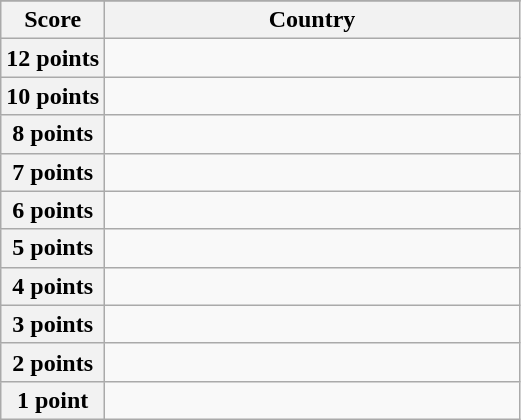<table class="wikitable">
<tr>
</tr>
<tr>
<th scope="col" width="20%">Score</th>
<th scope="col">Country</th>
</tr>
<tr>
<th scope="row">12 points</th>
<td></td>
</tr>
<tr>
<th scope="row">10 points</th>
<td></td>
</tr>
<tr>
<th scope="row">8 points</th>
<td></td>
</tr>
<tr>
<th scope="row">7 points</th>
<td></td>
</tr>
<tr>
<th scope="row">6 points</th>
<td></td>
</tr>
<tr>
<th scope="row">5 points</th>
<td></td>
</tr>
<tr>
<th scope="row">4 points</th>
<td></td>
</tr>
<tr>
<th scope="row">3 points</th>
<td></td>
</tr>
<tr>
<th scope="row">2 points</th>
<td></td>
</tr>
<tr>
<th scope="row">1 point</th>
<td></td>
</tr>
</table>
